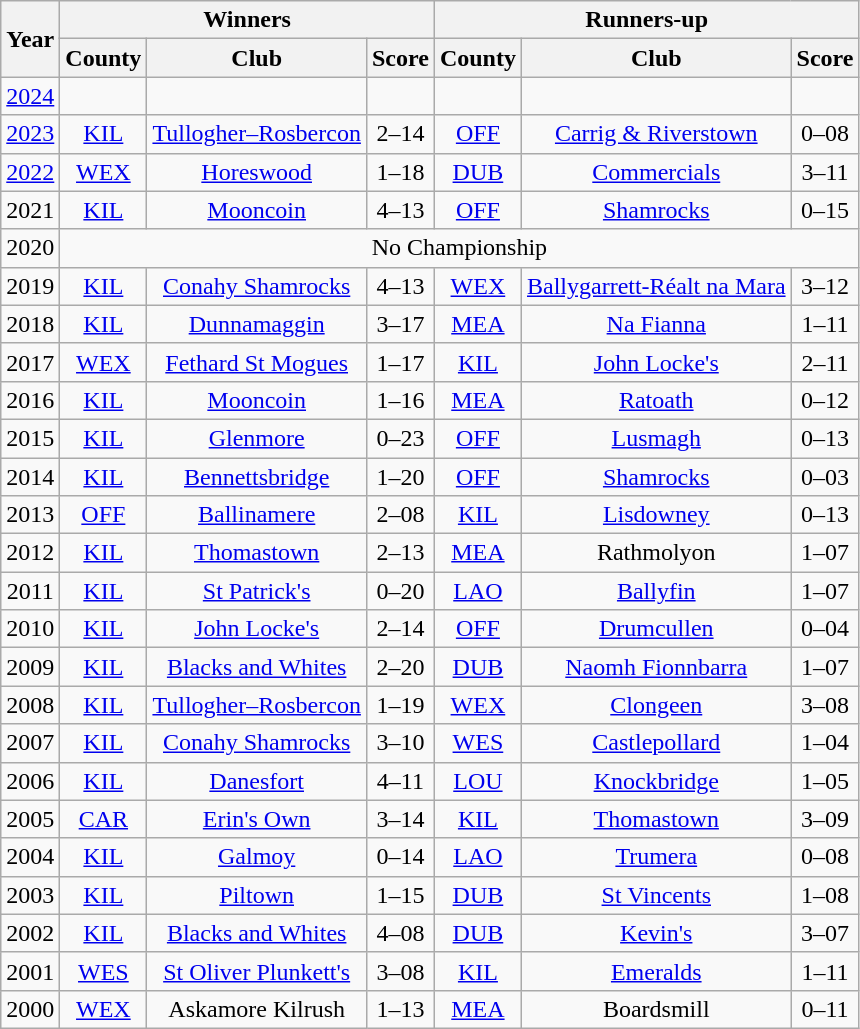<table class="wikitable sortable" style="text-align:center;">
<tr>
<th rowspan="2">Year</th>
<th colspan="3">Winners</th>
<th colspan="3">Runners-up</th>
</tr>
<tr>
<th>County</th>
<th>Club</th>
<th>Score</th>
<th>County</th>
<th>Club</th>
<th>Score</th>
</tr>
<tr>
<td><a href='#'>2024</a></td>
<td></td>
<td></td>
<td></td>
<td></td>
<td></td>
<td></td>
</tr>
<tr>
<td><a href='#'>2023</a></td>
<td> <a href='#'>KIL</a></td>
<td><a href='#'>Tullogher–Rosbercon</a></td>
<td>2–14</td>
<td> <a href='#'>OFF</a></td>
<td><a href='#'>Carrig & Riverstown</a></td>
<td>0–08</td>
</tr>
<tr>
<td><a href='#'>2022</a></td>
<td> <a href='#'>WEX</a></td>
<td><a href='#'>Horeswood</a></td>
<td>1–18</td>
<td> <a href='#'>DUB</a></td>
<td><a href='#'>Commercials</a></td>
<td>3–11</td>
</tr>
<tr>
<td>2021</td>
<td> <a href='#'>KIL</a></td>
<td><a href='#'>Mooncoin</a></td>
<td>4–13</td>
<td> <a href='#'>OFF</a></td>
<td><a href='#'>Shamrocks</a></td>
<td>0–15</td>
</tr>
<tr>
<td>2020</td>
<td colspan="6">No Championship</td>
</tr>
<tr>
<td>2019</td>
<td> <a href='#'>KIL</a></td>
<td><a href='#'>Conahy Shamrocks</a></td>
<td>4–13</td>
<td> <a href='#'>WEX</a></td>
<td><a href='#'>Ballygarrett-Réalt na Mara</a></td>
<td>3–12</td>
</tr>
<tr>
<td>2018</td>
<td> <a href='#'>KIL</a></td>
<td><a href='#'>Dunnamaggin</a></td>
<td>3–17</td>
<td> <a href='#'>MEA</a></td>
<td><a href='#'>Na Fianna</a></td>
<td>1–11</td>
</tr>
<tr>
<td>2017</td>
<td> <a href='#'>WEX</a></td>
<td><a href='#'>Fethard St Mogues</a></td>
<td>1–17</td>
<td> <a href='#'>KIL</a></td>
<td><a href='#'>John Locke's</a></td>
<td>2–11</td>
</tr>
<tr>
<td>2016</td>
<td> <a href='#'>KIL</a></td>
<td><a href='#'>Mooncoin</a></td>
<td>1–16</td>
<td> <a href='#'>MEA</a></td>
<td><a href='#'>Ratoath</a></td>
<td>0–12</td>
</tr>
<tr>
<td>2015</td>
<td> <a href='#'>KIL</a></td>
<td><a href='#'>Glenmore</a></td>
<td>0–23</td>
<td> <a href='#'>OFF</a></td>
<td><a href='#'>Lusmagh</a></td>
<td>0–13</td>
</tr>
<tr>
<td>2014</td>
<td> <a href='#'>KIL</a></td>
<td><a href='#'>Bennettsbridge</a></td>
<td>1–20</td>
<td> <a href='#'>OFF</a></td>
<td><a href='#'>Shamrocks</a></td>
<td>0–03</td>
</tr>
<tr>
<td>2013</td>
<td> <a href='#'>OFF</a></td>
<td><a href='#'>Ballinamere</a></td>
<td>2–08</td>
<td> <a href='#'>KIL</a></td>
<td><a href='#'>Lisdowney</a></td>
<td>0–13</td>
</tr>
<tr>
<td>2012</td>
<td> <a href='#'>KIL</a></td>
<td><a href='#'>Thomastown</a></td>
<td>2–13</td>
<td> <a href='#'>MEA</a></td>
<td>Rathmolyon</td>
<td>1–07</td>
</tr>
<tr>
<td>2011</td>
<td> <a href='#'>KIL</a></td>
<td><a href='#'>St Patrick's</a></td>
<td>0–20</td>
<td> <a href='#'>LAO</a></td>
<td><a href='#'>Ballyfin</a></td>
<td>1–07</td>
</tr>
<tr>
<td>2010</td>
<td> <a href='#'>KIL</a></td>
<td><a href='#'>John Locke's</a></td>
<td>2–14</td>
<td> <a href='#'>OFF</a></td>
<td><a href='#'>Drumcullen</a></td>
<td>0–04</td>
</tr>
<tr>
<td>2009</td>
<td> <a href='#'>KIL</a></td>
<td><a href='#'>Blacks and Whites</a></td>
<td>2–20</td>
<td> <a href='#'>DUB</a></td>
<td><a href='#'>Naomh Fionnbarra</a></td>
<td>1–07</td>
</tr>
<tr>
<td>2008</td>
<td> <a href='#'>KIL</a></td>
<td><a href='#'>Tullogher–Rosbercon</a></td>
<td>1–19</td>
<td> <a href='#'>WEX</a></td>
<td><a href='#'>Clongeen</a></td>
<td>3–08</td>
</tr>
<tr>
<td>2007</td>
<td> <a href='#'>KIL</a></td>
<td><a href='#'>Conahy Shamrocks</a></td>
<td>3–10</td>
<td> <a href='#'>WES</a></td>
<td><a href='#'>Castlepollard</a></td>
<td>1–04</td>
</tr>
<tr>
<td>2006</td>
<td> <a href='#'>KIL</a></td>
<td><a href='#'>Danesfort</a></td>
<td>4–11</td>
<td> <a href='#'>LOU</a></td>
<td><a href='#'>Knockbridge</a></td>
<td>1–05</td>
</tr>
<tr>
<td>2005</td>
<td> <a href='#'>CAR</a></td>
<td><a href='#'>Erin's Own</a></td>
<td>3–14</td>
<td> <a href='#'>KIL</a></td>
<td><a href='#'>Thomastown</a></td>
<td>3–09</td>
</tr>
<tr>
<td>2004</td>
<td> <a href='#'>KIL</a></td>
<td><a href='#'>Galmoy</a></td>
<td>0–14</td>
<td> <a href='#'>LAO</a></td>
<td><a href='#'>Trumera</a></td>
<td>0–08</td>
</tr>
<tr>
<td>2003</td>
<td> <a href='#'>KIL</a></td>
<td><a href='#'>Piltown</a></td>
<td>1–15</td>
<td> <a href='#'>DUB</a></td>
<td><a href='#'>St Vincents</a></td>
<td>1–08</td>
</tr>
<tr>
<td>2002</td>
<td> <a href='#'>KIL</a></td>
<td><a href='#'>Blacks and Whites</a></td>
<td>4–08</td>
<td> <a href='#'>DUB</a></td>
<td><a href='#'>Kevin's</a></td>
<td>3–07</td>
</tr>
<tr>
<td>2001</td>
<td> <a href='#'>WES</a></td>
<td><a href='#'>St Oliver Plunkett's</a></td>
<td>3–08</td>
<td> <a href='#'>KIL</a></td>
<td><a href='#'>Emeralds</a></td>
<td>1–11</td>
</tr>
<tr>
<td>2000</td>
<td> <a href='#'>WEX</a></td>
<td>Askamore Kilrush</td>
<td>1–13</td>
<td> <a href='#'>MEA</a></td>
<td>Boardsmill</td>
<td>0–11</td>
</tr>
</table>
